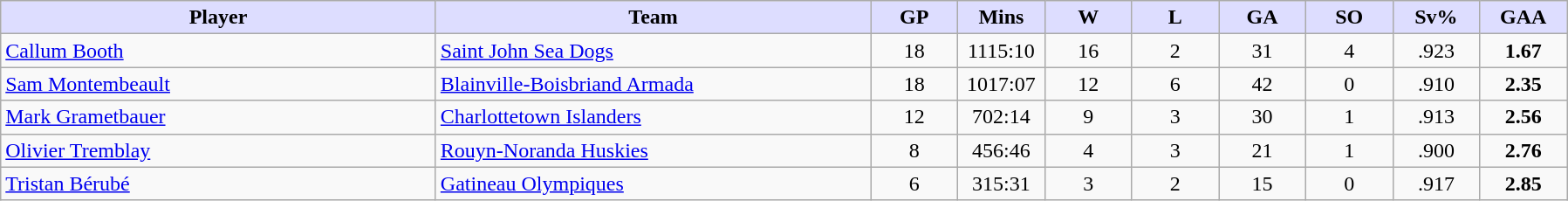<table class="wikitable" style="text-align:center">
<tr>
<th style="background:#ddf; width:25%;">Player</th>
<th style="background:#ddf; width:25%;">Team</th>
<th style="background:#ddf; width:5%;">GP</th>
<th style="background:#ddf; width:5%;">Mins</th>
<th style="background:#ddf; width:5%;">W</th>
<th style="background:#ddf; width:5%;">L</th>
<th style="background:#ddf; width:5%;">GA</th>
<th style="background:#ddf; width:5%;">SO</th>
<th style="background:#ddf; width:5%;">Sv%</th>
<th style="background:#ddf; width:5%;">GAA</th>
</tr>
<tr>
<td align=left><a href='#'>Callum Booth</a></td>
<td align=left><a href='#'>Saint John Sea Dogs</a></td>
<td>18</td>
<td>1115:10</td>
<td>16</td>
<td>2</td>
<td>31</td>
<td>4</td>
<td>.923</td>
<td><strong>1.67</strong></td>
</tr>
<tr>
<td align=left><a href='#'>Sam Montembeault</a></td>
<td align=left><a href='#'>Blainville-Boisbriand Armada</a></td>
<td>18</td>
<td>1017:07</td>
<td>12</td>
<td>6</td>
<td>42</td>
<td>0</td>
<td>.910</td>
<td><strong>2.35</strong></td>
</tr>
<tr>
<td align=left><a href='#'>Mark Grametbauer</a></td>
<td align=left><a href='#'>Charlottetown Islanders</a></td>
<td>12</td>
<td>702:14</td>
<td>9</td>
<td>3</td>
<td>30</td>
<td>1</td>
<td>.913</td>
<td><strong>2.56</strong></td>
</tr>
<tr>
<td align=left><a href='#'>Olivier Tremblay</a></td>
<td align=left><a href='#'>Rouyn-Noranda Huskies</a></td>
<td>8</td>
<td>456:46</td>
<td>4</td>
<td>3</td>
<td>21</td>
<td>1</td>
<td>.900</td>
<td><strong>2.76</strong></td>
</tr>
<tr>
<td align=left><a href='#'>Tristan Bérubé</a></td>
<td align=left><a href='#'>Gatineau Olympiques</a></td>
<td>6</td>
<td>315:31</td>
<td>3</td>
<td>2</td>
<td>15</td>
<td>0</td>
<td>.917</td>
<td><strong>2.85</strong></td>
</tr>
</table>
